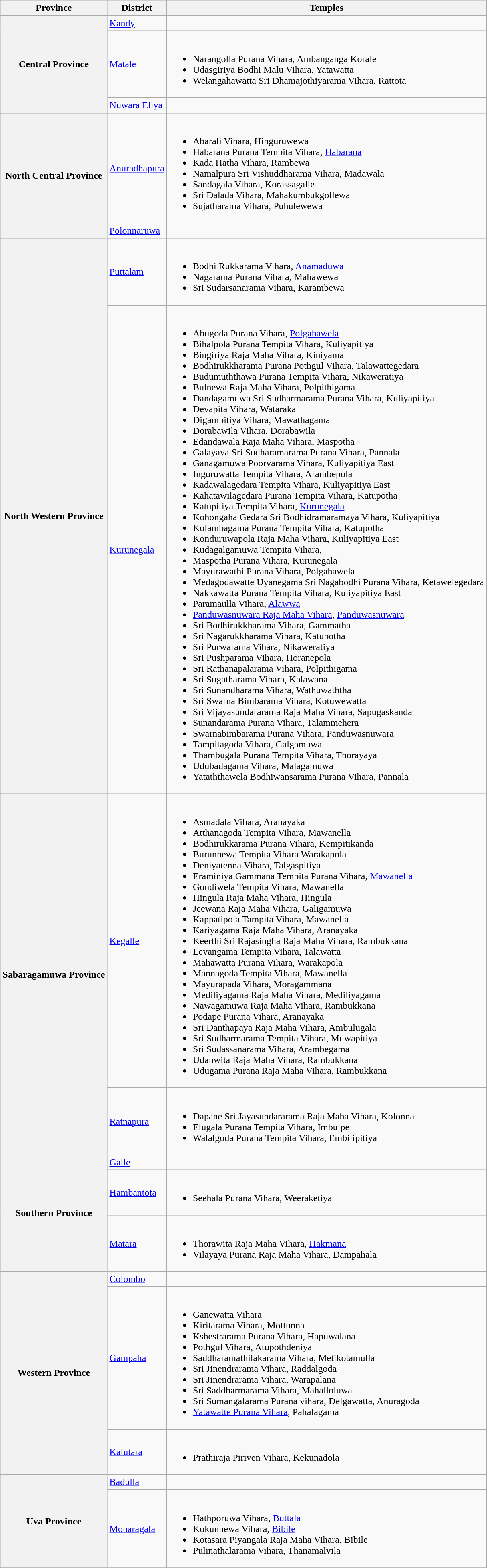<table class="wikitable sortable plainrowheaders" style="text-align:left;">
<tr>
<th scope="col">Province</th>
<th scope="col">District</th>
<th scope="col">Temples</th>
</tr>
<tr>
<th rowspan="3">Central Province</th>
<td><a href='#'>Kandy</a></td>
<td></td>
</tr>
<tr>
<td><a href='#'>Matale</a></td>
<td><br><ul><li>Narangolla Purana Vihara, Ambanganga Korale</li><li>Udasgiriya Bodhi Malu Vihara, Yatawatta</li><li>Welangahawatta Sri Dhamajothiyarama Vihara, Rattota</li></ul></td>
</tr>
<tr>
<td><a href='#'>Nuwara Eliya</a></td>
<td></td>
</tr>
<tr>
<th rowspan="2">North Central Province</th>
<td><a href='#'>Anuradhapura</a></td>
<td><br><ul><li>Abarali Vihara, Hinguruwewa</li><li>Habarana Purana Tempita Vihara, <a href='#'>Habarana</a></li><li>Kada Hatha Vihara, Rambewa</li><li>Namalpura Sri Vishuddharama Vihara, Madawala</li><li>Sandagala Vihara, Korassagalle</li><li>Sri Dalada Vihara, Mahakumbukgollewa</li><li>Sujatharama Vihara, Puhulewewa</li></ul></td>
</tr>
<tr>
<td><a href='#'>Polonnaruwa</a></td>
<td></td>
</tr>
<tr>
<th rowspan="2">North Western Province</th>
<td><a href='#'>Puttalam</a></td>
<td><br><ul><li>Bodhi Rukkarama Vihara, <a href='#'>Anamaduwa</a></li><li>Nagarama Purana Vihara, Mahawewa</li><li>Sri Sudarsanarama Vihara, Karambewa</li></ul></td>
</tr>
<tr>
<td><a href='#'>Kurunegala</a></td>
<td><br><ul><li>Ahugoda Purana Vihara, <a href='#'>Polgahawela</a></li><li>Bihalpola Purana Tempita Vihara, Kuliyapitiya</li><li>Bingiriya Raja Maha Vihara, Kiniyama</li><li>Bodhirukkharama Purana Pothgul Vihara, Talawattegedara</li><li>Budumuththawa Purana Tempita Vihara, Nikaweratiya</li><li>Bulnewa Raja Maha Vihara, Polpithigama</li><li>Dandagamuwa Sri Sudharmarama Purana Vihara, Kuliyapitiya</li><li>Devapita Vihara, Wataraka</li><li>Digampitiya Vihara, Mawathagama</li><li>Dorabawila Vihara, Dorabawila</li><li>Edandawala Raja Maha Vihara, Maspotha</li><li>Galayaya Sri Sudharamarama Purana Vihara, Pannala</li><li>Ganagamuwa Poorvarama Vihara, Kuliyapitiya East</li><li>Inguruwatta Tempita Vihara, Arambepola</li><li>Kadawalagedara Tempita Vihara, Kuliyapitiya East</li><li>Kahatawilagedara Purana Tempita Vihara, Katupotha</li><li>Katupitiya Tempita Vihara, <a href='#'>Kurunegala</a></li><li>Kohongaha Gedara Sri Bodhidramaramaya Vihara, Kuliyapitiya</li><li>Kolambagama Purana Tempita Vihara, Katupotha</li><li>Konduruwapola Raja Maha Vihara, Kuliyapitiya East</li><li>Kudagalgamuwa Tempita Vihara,</li><li>Maspotha Purana Vihara, Kurunegala</li><li>Mayurawathi Purana Vihara, Polgahawela</li><li>Medagodawatte Uyanegama Sri Nagabodhi Purana Vihara, Ketawelegedara</li><li>Nakkawatta Purana Tempita Vihara, Kuliyapitiya East</li><li>Paramaulla Vihara, <a href='#'>Alawwa</a></li><li><a href='#'>Panduwasnuwara Raja Maha Vihara</a>, <a href='#'>Panduwasnuwara</a></li><li>Sri Bodhirukkharama Vihara, Gammatha</li><li>Sri Nagarukkharama Vihara, Katupotha</li><li>Sri Purwarama Vihara, Nikaweratiya</li><li>Sri Pushparama Vihara, Horanepola</li><li>Sri Rathanapalarama Vihara, Polpithigama</li><li>Sri Sugatharama Vihara, Kalawana</li><li>Sri Sunandharama Vihara, Wathuwaththa</li><li>Sri Swarna Bimbarama Vihara, Kotuwewatta</li><li>Sri Vijayasundararama Raja Maha Vihara, Sapugaskanda</li><li>Sunandarama Purana Vihara, Talammehera</li><li>Swarnabimbarama Purana Vihara, Panduwasnuwara</li><li>Tampitagoda Vihara, Galgamuwa</li><li>Thambugala Purana Tempita Vihara, Thorayaya</li><li>Udubadagama Vihara, Malagamuwa</li><li>Yataththawela Bodhiwansarama Purana Vihara, Pannala</li></ul></td>
</tr>
<tr>
<th rowspan="2">Sabaragamuwa Province</th>
<td><a href='#'>Kegalle</a></td>
<td><br><ul><li>Asmadala Vihara, Aranayaka</li><li>Atthanagoda Tempita Vihara, Mawanella</li><li>Bodhirukkarama Purana Vihara, Kempitikanda</li><li>Burunnewa Tempita Vihara Warakapola</li><li>Deniyatenna Vihara, Talgaspitiya</li><li>Eraminiya Gammana Tempita Purana Vihara, <a href='#'>Mawanella</a></li><li>Gondiwela Tempita Vihara, Mawanella</li><li>Hingula Raja Maha Vihara, Hingula</li><li>Jeewana Raja Maha Vihara, Galigamuwa</li><li>Kappatipola Tampita Vihara, Mawanella</li><li>Kariyagama Raja Maha Vihara, Aranayaka</li><li>Keerthi Sri Rajasingha Raja Maha Vihara, Rambukkana</li><li>Levangama Tempita Vihara, Talawatta</li><li>Mahawatta Purana Vihara, Warakapola</li><li>Mannagoda Tempita Vihara, Mawanella</li><li>Mayurapada Vihara, Moragammana</li><li>Mediliyagama Raja Maha Vihara, Mediliyagama</li><li>Nawagamuwa Raja Maha Vihara, Rambukkana</li><li>Podape Purana Vihara, Aranayaka</li><li>Sri Danthapaya Raja Maha Vihara, Ambulugala</li><li>Sri Sudharmarama Tempita Vihara, Muwapitiya</li><li>Sri Sudassanarama Vihara, Arambegama</li><li>Udanwita Raja Maha Vihara, Rambukkana</li><li>Udugama Purana Raja Maha Vihara, Rambukkana</li></ul></td>
</tr>
<tr>
<td><a href='#'>Ratnapura</a></td>
<td><br><ul><li>Dapane Sri Jayasundararama Raja Maha Vihara, Kolonna</li><li>Elugala Purana Tempita Vihara, Imbulpe</li><li>Walalgoda Purana Tempita Vihara, Embilipitiya</li></ul></td>
</tr>
<tr>
<th rowspan="3">Southern Province</th>
<td><a href='#'>Galle</a></td>
<td></td>
</tr>
<tr>
<td><a href='#'>Hambantota</a></td>
<td><br><ul><li>Seehala Purana Vihara, Weeraketiya</li></ul></td>
</tr>
<tr>
<td><a href='#'>Matara</a></td>
<td><br><ul><li>Thorawita Raja Maha Vihara, <a href='#'>Hakmana</a></li><li>Vilayaya Purana Raja Maha Vihara, Dampahala</li></ul></td>
</tr>
<tr>
<th rowspan="3">Western Province</th>
<td><a href='#'>Colombo</a></td>
<td></td>
</tr>
<tr>
<td><a href='#'>Gampaha</a></td>
<td><br><ul><li>Ganewatta Vihara</li><li>Kiritarama Vihara, Mottunna</li><li>Kshestrarama Purana Vihara, Hapuwalana</li><li>Pothgul Vihara, Atupothdeniya</li><li>Saddharamathilakarama Vihara, Metikotamulla</li><li>Sri Jinendrarama Vihara, Raddalgoda</li><li>Sri Jinendrarama Vihara, Warapalana</li><li>Sri Saddharmarama Vihara, Mahalloluwa</li><li>Sri Sumangalarama Purana vihara, Delgawatta, Anuragoda</li><li><a href='#'>Yatawatte Purana Vihara</a>, Pahalagama</li></ul></td>
</tr>
<tr>
<td><a href='#'>Kalutara</a></td>
<td><br><ul><li>Prathiraja Piriven Vihara, Kekunadola</li></ul></td>
</tr>
<tr>
<th rowspan="2">Uva Province</th>
<td><a href='#'>Badulla</a></td>
<td></td>
</tr>
<tr>
<td><a href='#'>Monaragala</a></td>
<td><br><ul><li>Hathporuwa Vihara, <a href='#'>Buttala</a></li><li>Kokunnewa Vihara, <a href='#'>Bibile</a></li><li>Kotasara Piyangala Raja Maha Vihara, Bibile</li><li>Pulinathalarama Vihara, Thanamalvila</li></ul></td>
</tr>
<tr>
</tr>
</table>
